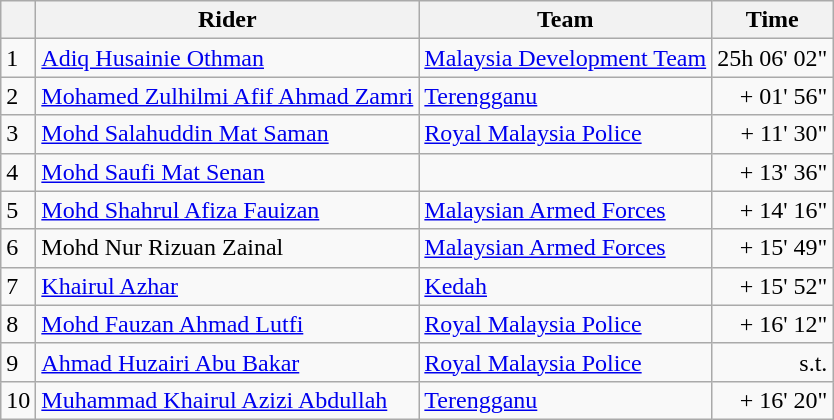<table class=wikitable>
<tr>
<th></th>
<th>Rider</th>
<th>Team</th>
<th>Time</th>
</tr>
<tr>
<td>1</td>
<td> <a href='#'>Adiq Husainie Othman</a> </td>
<td><a href='#'>Malaysia Development Team</a></td>
<td align=right>25h 06' 02"</td>
</tr>
<tr>
<td>2</td>
<td> <a href='#'>Mohamed Zulhilmi Afif Ahmad Zamri</a></td>
<td><a href='#'>Terengganu</a></td>
<td align=right>+ 01' 56"</td>
</tr>
<tr>
<td>3</td>
<td> <a href='#'>Mohd Salahuddin Mat Saman</a></td>
<td><a href='#'>Royal Malaysia Police</a></td>
<td align=right>+ 11' 30"</td>
</tr>
<tr>
<td>4</td>
<td> <a href='#'>Mohd Saufi Mat Senan</a></td>
<td></td>
<td align=right>+ 13' 36"</td>
</tr>
<tr>
<td>5</td>
<td> <a href='#'>Mohd Shahrul Afiza Fauizan</a></td>
<td><a href='#'>Malaysian Armed Forces</a></td>
<td align=right>+ 14' 16"</td>
</tr>
<tr>
<td>6</td>
<td> Mohd Nur Rizuan Zainal</td>
<td><a href='#'>Malaysian Armed Forces</a></td>
<td align=right>+ 15' 49"</td>
</tr>
<tr>
<td>7</td>
<td> <a href='#'>Khairul Azhar</a></td>
<td><a href='#'>Kedah</a></td>
<td align=right>+ 15' 52"</td>
</tr>
<tr>
<td>8</td>
<td> <a href='#'>Mohd Fauzan Ahmad Lutfi</a></td>
<td><a href='#'>Royal Malaysia Police</a></td>
<td align=right>+ 16' 12"</td>
</tr>
<tr>
<td>9</td>
<td> <a href='#'>Ahmad Huzairi Abu Bakar</a></td>
<td><a href='#'>Royal Malaysia Police</a></td>
<td align=right>s.t.</td>
</tr>
<tr>
<td>10</td>
<td> <a href='#'>Muhammad Khairul Azizi Abdullah</a></td>
<td><a href='#'>Terengganu</a></td>
<td align=right>+ 16' 20"</td>
</tr>
</table>
